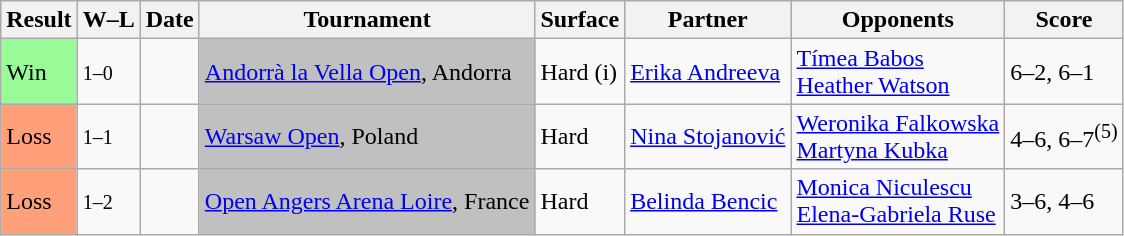<table class="sortable wikitable">
<tr>
<th>Result</th>
<th class="unsortable">W–L</th>
<th>Date</th>
<th>Tournament</th>
<th>Surface</th>
<th>Partner</th>
<th>Opponents</th>
<th class="unsortable">Score</th>
</tr>
<tr>
<td style="background:#98fb98;">Win</td>
<td><small>1–0</small></td>
<td><a href='#'></a></td>
<td style="background:silver;"><a href='#'>Andorrà la Vella Open</a>, Andorra</td>
<td>Hard (i)</td>
<td> <a href='#'>Erika Andreeva</a></td>
<td> <a href='#'>Tímea Babos</a> <br>  <a href='#'>Heather Watson</a></td>
<td>6–2, 6–1</td>
</tr>
<tr>
<td style="background:#ffa07a;">Loss</td>
<td><small>1–1</small></td>
<td><a href='#'></a></td>
<td style="background:silver;"><a href='#'>Warsaw Open</a>, Poland</td>
<td>Hard</td>
<td> <a href='#'>Nina Stojanović</a></td>
<td> <a href='#'>Weronika Falkowska</a> <br>  <a href='#'>Martyna Kubka</a></td>
<td>4–6, 6–7<sup>(5)</sup></td>
</tr>
<tr>
<td style="background:#ffa07a;">Loss</td>
<td><small>1–2</small></td>
<td><a href='#'></a></td>
<td style="background:silver;"><a href='#'>Open Angers Arena Loire</a>, France</td>
<td>Hard</td>
<td> <a href='#'>Belinda Bencic</a></td>
<td> <a href='#'>Monica Niculescu</a> <br>  <a href='#'>Elena-Gabriela Ruse</a></td>
<td>3–6, 4–6</td>
</tr>
</table>
